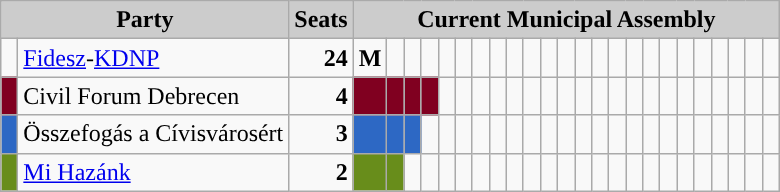<table class="wikitable">
<tr>
<th style="background:#ccc" colspan="2">Party</th>
<th style="background:#ccc">Seats</th>
<th style="background:#ccc" colspan="24">Current Municipal Assembly</th>
</tr>
<tr>
<td style="background-color: "> </td>
<td><a href='#'>Fidesz</a>-<a href='#'>KDNP</a></td>
<td style="text-align: right"><strong>24</strong></td>
<td style="background-color: "><span><strong>M</strong></span></td>
<td style="background-color: "> </td>
<td style="background-color: "> </td>
<td style="background-color: "> </td>
<td style="background-color: "> </td>
<td style="background-color: "> </td>
<td style="background-color: "> </td>
<td style="background-color: "> </td>
<td style="background-color: "> </td>
<td style="background-color: "> </td>
<td style="background-color: "> </td>
<td style="background-color: "> </td>
<td style="background-color: "> </td>
<td style="background-color: "> </td>
<td style="background-color: "> </td>
<td style="background-color: "> </td>
<td style="background-color: "> </td>
<td style="background-color: "> </td>
<td style="background-color: "> </td>
<td style="background-color: "> </td>
<td style="background-color: "> </td>
<td style="background-color: "> </td>
<td style="background-color: "> </td>
<td style="background-color: "> </td>
</tr>
<tr>
<td style="background-color: #800020  "> </td>
<td>Civil Forum Debrecen</td>
<td style="text-align: right"><strong>4</strong></td>
<td style="background-color: #800020 "> </td>
<td style="background-color: #800020 "> </td>
<td style="background-color: #800020 "> </td>
<td style="background-color: #800020 "> </td>
<td> </td>
<td> </td>
<td> </td>
<td> </td>
<td> </td>
<td> </td>
<td> </td>
<td> </td>
<td> </td>
<td> </td>
<td> </td>
<td> </td>
<td> </td>
<td> </td>
<td> </td>
<td> </td>
<td> </td>
<td> </td>
<td> </td>
<td> </td>
</tr>
<tr>
<td style="background-color: #2D68C4  "> </td>
<td>Összefogás a Cívisvárosért</td>
<td style="text-align: right"><strong>3</strong></td>
<td style="background-color: #2D68C4 "> </td>
<td style="background-color: #2D68C4 "> </td>
<td style="background-color: #2D68C4 "> </td>
<td> </td>
<td> </td>
<td> </td>
<td> </td>
<td> </td>
<td> </td>
<td> </td>
<td> </td>
<td> </td>
<td> </td>
<td> </td>
<td> </td>
<td> </td>
<td> </td>
<td> </td>
<td> </td>
<td> </td>
<td> </td>
<td> </td>
<td> </td>
<td> </td>
</tr>
<tr>
<td style="background-color: #688D1B  "> </td>
<td><a href='#'>Mi Hazánk</a></td>
<td style="text-align: right"><strong>2</strong></td>
<td style="background-color: #688D1B "> </td>
<td style="background-color: #688D1B "> </td>
<td> </td>
<td> </td>
<td> </td>
<td> </td>
<td> </td>
<td> </td>
<td> </td>
<td> </td>
<td> </td>
<td> </td>
<td> </td>
<td> </td>
<td> </td>
<td> </td>
<td> </td>
<td> </td>
<td> </td>
<td> </td>
<td> </td>
<td> </td>
<td> </td>
<td> </td>
</tr>
</table>
